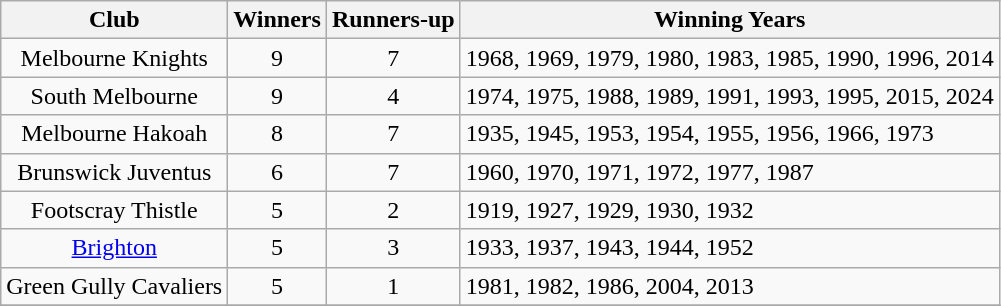<table class="wikitable" style="text-align:center">
<tr>
<th>Club</th>
<th>Winners</th>
<th>Runners-up</th>
<th>Winning Years</th>
</tr>
<tr>
<td>Melbourne Knights</td>
<td>9</td>
<td>7</td>
<td align=left>1968, 1969, 1979, 1980, 1983, 1985, 1990, 1996, 2014</td>
</tr>
<tr>
<td>South Melbourne</td>
<td>9</td>
<td>4</td>
<td align=left>1974, 1975, 1988, 1989, 1991, 1993, 1995, 2015, 2024</td>
</tr>
<tr>
<td>Melbourne Hakoah</td>
<td>8</td>
<td>7</td>
<td align=left>1935, 1945, 1953, 1954, 1955, 1956, 1966, 1973</td>
</tr>
<tr>
<td>Brunswick Juventus</td>
<td>6</td>
<td>7</td>
<td align=left>1960, 1970, 1971, 1972, 1977, 1987</td>
</tr>
<tr>
<td>Footscray Thistle</td>
<td>5</td>
<td>2</td>
<td align=left>1919, 1927, 1929, 1930, 1932</td>
</tr>
<tr>
<td><a href='#'>Brighton</a></td>
<td>5</td>
<td>3</td>
<td align=left>1933, 1937, 1943, 1944, 1952</td>
</tr>
<tr>
<td>Green Gully Cavaliers</td>
<td>5</td>
<td>1</td>
<td align=left>1981, 1982, 1986, 2004, 2013</td>
</tr>
<tr>
</tr>
</table>
